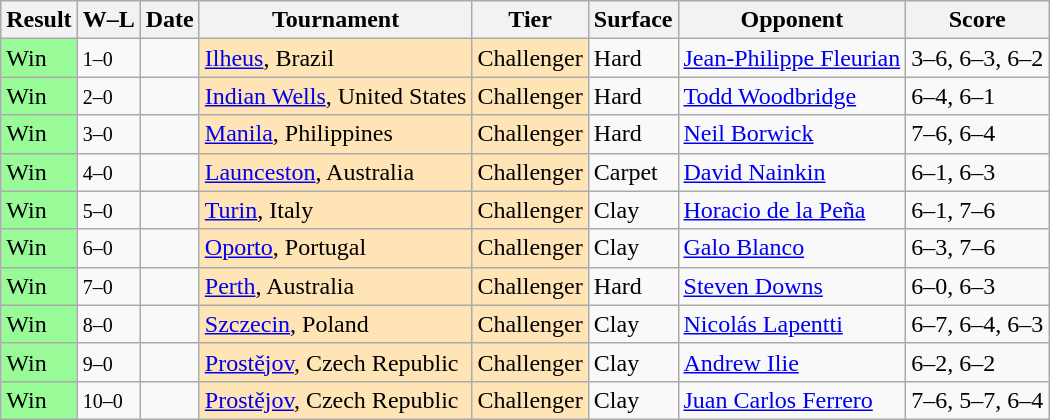<table class="sortable wikitable">
<tr>
<th>Result</th>
<th class="unsortable">W–L</th>
<th>Date</th>
<th>Tournament</th>
<th>Tier</th>
<th>Surface</th>
<th>Opponent</th>
<th class="unsortable">Score</th>
</tr>
<tr>
<td style="background:#98fb98;">Win</td>
<td><small>1–0</small></td>
<td></td>
<td style="background:moccasin;"><a href='#'>Ilheus</a>, Brazil</td>
<td style="background:moccasin;">Challenger</td>
<td>Hard</td>
<td> <a href='#'>Jean-Philippe Fleurian</a></td>
<td>3–6, 6–3, 6–2</td>
</tr>
<tr>
<td style="background:#98fb98;">Win</td>
<td><small>2–0</small></td>
<td></td>
<td style="background:moccasin;"><a href='#'>Indian Wells</a>, United States</td>
<td style="background:moccasin;">Challenger</td>
<td>Hard</td>
<td> <a href='#'>Todd Woodbridge</a></td>
<td>6–4, 6–1</td>
</tr>
<tr>
<td style="background:#98fb98;">Win</td>
<td><small>3–0</small></td>
<td></td>
<td style="background:moccasin;"><a href='#'>Manila</a>, Philippines</td>
<td style="background:moccasin;">Challenger</td>
<td>Hard</td>
<td> <a href='#'>Neil Borwick</a></td>
<td>7–6, 6–4</td>
</tr>
<tr>
<td style="background:#98fb98;">Win</td>
<td><small>4–0</small></td>
<td></td>
<td style="background:moccasin;"><a href='#'>Launceston</a>, Australia</td>
<td style="background:moccasin;">Challenger</td>
<td>Carpet</td>
<td> <a href='#'>David Nainkin</a></td>
<td>6–1, 6–3</td>
</tr>
<tr>
<td style="background:#98fb98;">Win</td>
<td><small>5–0</small></td>
<td></td>
<td style="background:moccasin;"><a href='#'>Turin</a>, Italy</td>
<td style="background:moccasin;">Challenger</td>
<td>Clay</td>
<td> <a href='#'>Horacio de la Peña</a></td>
<td>6–1, 7–6</td>
</tr>
<tr>
<td style="background:#98fb98;">Win</td>
<td><small>6–0</small></td>
<td></td>
<td style="background:moccasin;"><a href='#'>Oporto</a>, Portugal</td>
<td style="background:moccasin;">Challenger</td>
<td>Clay</td>
<td> <a href='#'>Galo Blanco</a></td>
<td>6–3, 7–6</td>
</tr>
<tr>
<td style="background:#98fb98;">Win</td>
<td><small>7–0</small></td>
<td></td>
<td style="background:moccasin;"><a href='#'>Perth</a>, Australia</td>
<td style="background:moccasin;">Challenger</td>
<td>Hard</td>
<td> <a href='#'>Steven Downs</a></td>
<td>6–0, 6–3</td>
</tr>
<tr>
<td style="background:#98fb98;">Win</td>
<td><small>8–0</small></td>
<td></td>
<td style="background:moccasin;"><a href='#'>Szczecin</a>, Poland</td>
<td style="background:moccasin;">Challenger</td>
<td>Clay</td>
<td> <a href='#'>Nicolás Lapentti</a></td>
<td>6–7, 6–4, 6–3</td>
</tr>
<tr>
<td style="background:#98fb98;">Win</td>
<td><small>9–0</small></td>
<td></td>
<td style="background:moccasin;"><a href='#'>Prostějov</a>, Czech Republic</td>
<td style="background:moccasin;">Challenger</td>
<td>Clay</td>
<td> <a href='#'>Andrew Ilie</a></td>
<td>6–2, 6–2</td>
</tr>
<tr>
<td style="background:#98fb98;">Win</td>
<td><small>10–0</small></td>
<td></td>
<td style="background:moccasin;"><a href='#'>Prostějov</a>, Czech Republic</td>
<td style="background:moccasin;">Challenger</td>
<td>Clay</td>
<td> <a href='#'>Juan Carlos Ferrero</a></td>
<td>7–6, 5–7, 6–4</td>
</tr>
</table>
